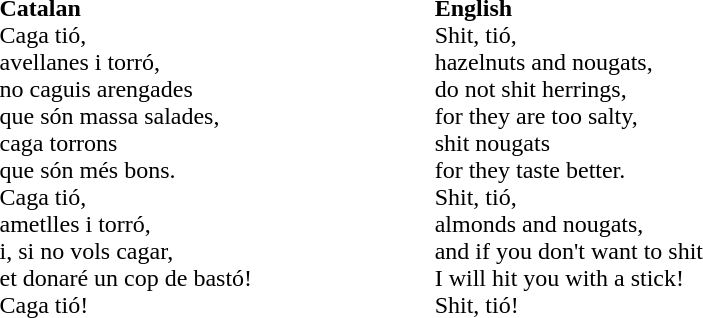<table | width="600" valign="top" |>
<tr>
<td><strong>Catalan</strong><br>Caga tió,<br>avellanes i torró,<br>no caguis arengades<br>que són massa salades,<br>caga torrons<br>que són més bons.<br>Caga tió,<br>ametlles i torró,<br>i, si no vols cagar,<br>et donaré un cop de bastó!<br>Caga tió!</td>
<td><strong>English</strong><br>Shit, tió,<br>hazelnuts and nougats,<br>do not shit herrings,<br>for they are too salty,<br>shit nougats<br>for they taste better.<br>Shit, tió,<br>almonds and nougats,<br>and if you don't want to shit<br>I will hit you with a stick!<br>Shit, tió!</td>
</tr>
</table>
